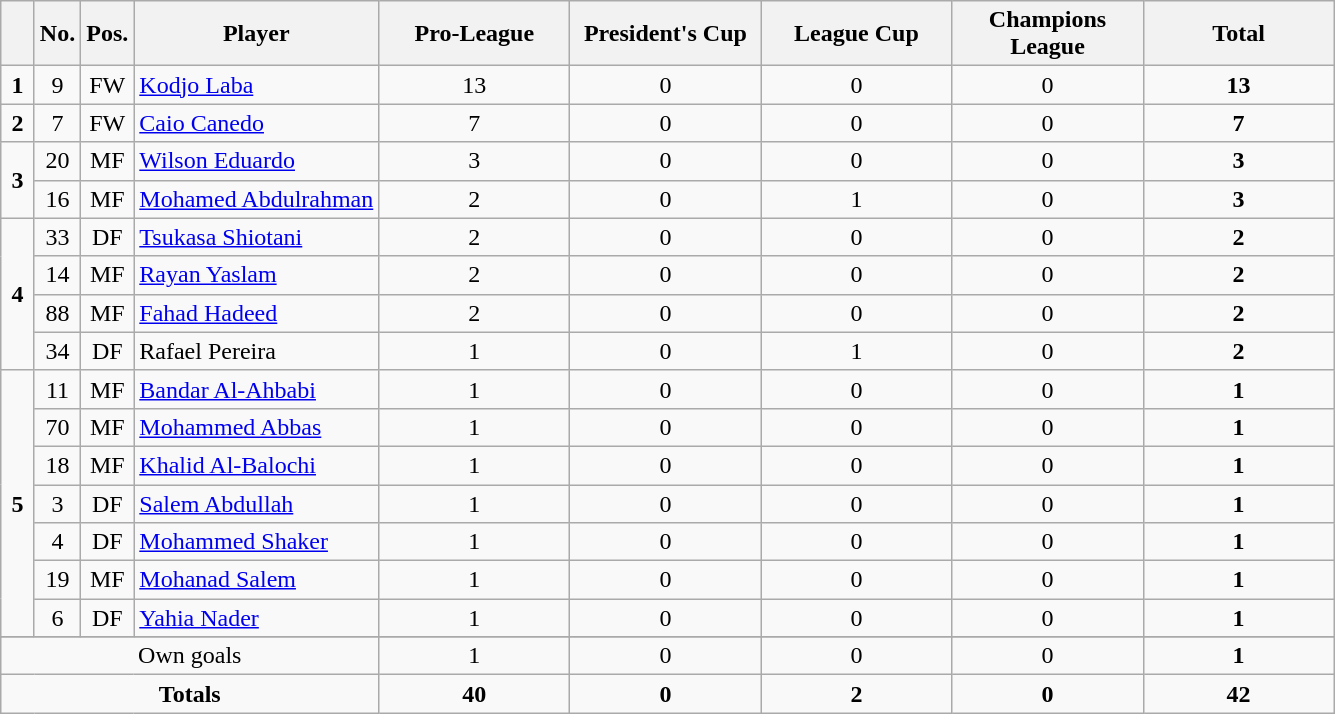<table class="wikitable" style="text-align:center">
<tr>
<th width=15></th>
<th width=15>No.</th>
<th width=15>Pos.</th>
<th>Player</th>
<th width=120>Pro-League</th>
<th width=120>President's Cup</th>
<th width=120>League Cup</th>
<th width=120>Champions League</th>
<th width=120>Total</th>
</tr>
<tr>
<td><strong>1</strong></td>
<td>9</td>
<td>FW</td>
<td align="left"> <a href='#'>Kodjo Laba</a></td>
<td>13</td>
<td>0</td>
<td>0</td>
<td>0</td>
<td><strong>13</strong></td>
</tr>
<tr>
<td><strong>2</strong></td>
<td>7</td>
<td>FW</td>
<td align="left"> <a href='#'>Caio Canedo</a></td>
<td>7</td>
<td>0</td>
<td>0</td>
<td>0</td>
<td><strong>7</strong></td>
</tr>
<tr>
<td rowspan=2><strong>3</strong></td>
<td>20</td>
<td>MF</td>
<td align="left"> <a href='#'>Wilson Eduardo</a></td>
<td>3</td>
<td>0</td>
<td>0</td>
<td>0</td>
<td><strong>3</strong></td>
</tr>
<tr>
<td>16</td>
<td>MF</td>
<td align="left"> <a href='#'>Mohamed Abdulrahman</a></td>
<td>2</td>
<td>0</td>
<td>1</td>
<td>0</td>
<td><strong>3</strong></td>
</tr>
<tr>
<td rowspan=4><strong>4</strong></td>
<td>33</td>
<td>DF</td>
<td align="left"> <a href='#'>Tsukasa Shiotani</a></td>
<td>2</td>
<td>0</td>
<td>0</td>
<td>0</td>
<td><strong>2</strong></td>
</tr>
<tr>
<td>14</td>
<td>MF</td>
<td align="left"> <a href='#'>Rayan Yaslam</a></td>
<td>2</td>
<td>0</td>
<td>0</td>
<td>0</td>
<td><strong>2</strong></td>
</tr>
<tr>
<td>88</td>
<td>MF</td>
<td align="left"> <a href='#'>Fahad Hadeed</a></td>
<td>2</td>
<td>0</td>
<td>0</td>
<td>0</td>
<td><strong>2</strong></td>
</tr>
<tr>
<td>34</td>
<td>DF</td>
<td align="left"> Rafael Pereira</td>
<td>1</td>
<td>0</td>
<td>1</td>
<td>0</td>
<td><strong>2</strong></td>
</tr>
<tr>
<td rowspan=7><strong>5</strong></td>
<td>11</td>
<td>MF</td>
<td align="left"> <a href='#'>Bandar Al-Ahbabi</a></td>
<td>1</td>
<td>0</td>
<td>0</td>
<td>0</td>
<td><strong>1</strong></td>
</tr>
<tr>
<td>70</td>
<td>MF</td>
<td align="left"> <a href='#'>Mohammed Abbas</a></td>
<td>1</td>
<td>0</td>
<td>0</td>
<td>0</td>
<td><strong>1</strong></td>
</tr>
<tr>
<td>18</td>
<td>MF</td>
<td align="left"> <a href='#'>Khalid Al-Balochi</a></td>
<td>1</td>
<td>0</td>
<td>0</td>
<td>0</td>
<td><strong>1</strong></td>
</tr>
<tr>
<td>3</td>
<td>DF</td>
<td align="left"> <a href='#'>Salem Abdullah</a></td>
<td>1</td>
<td>0</td>
<td>0</td>
<td>0</td>
<td><strong>1</strong></td>
</tr>
<tr>
<td>4</td>
<td>DF</td>
<td align="left"> <a href='#'>Mohammed Shaker</a></td>
<td>1</td>
<td>0</td>
<td>0</td>
<td>0</td>
<td><strong>1</strong></td>
</tr>
<tr>
<td>19</td>
<td>MF</td>
<td align="left"> <a href='#'>Mohanad Salem</a></td>
<td>1</td>
<td>0</td>
<td>0</td>
<td>0</td>
<td><strong>1</strong></td>
</tr>
<tr>
<td>6</td>
<td>DF</td>
<td align="left"> <a href='#'>Yahia Nader</a></td>
<td>1</td>
<td>0</td>
<td>0</td>
<td>0</td>
<td><strong>1</strong></td>
</tr>
<tr>
</tr>
<tr class="sortbottom">
<td colspan="4">Own goals</td>
<td>1</td>
<td>0</td>
<td>0</td>
<td>0</td>
<td><strong>1</strong></td>
</tr>
<tr class="sortbottom">
<td colspan="4"><strong>Totals</strong></td>
<td><strong>40</strong></td>
<td><strong>0</strong></td>
<td><strong>2</strong></td>
<td><strong>0</strong></td>
<td><strong>42</strong></td>
</tr>
</table>
